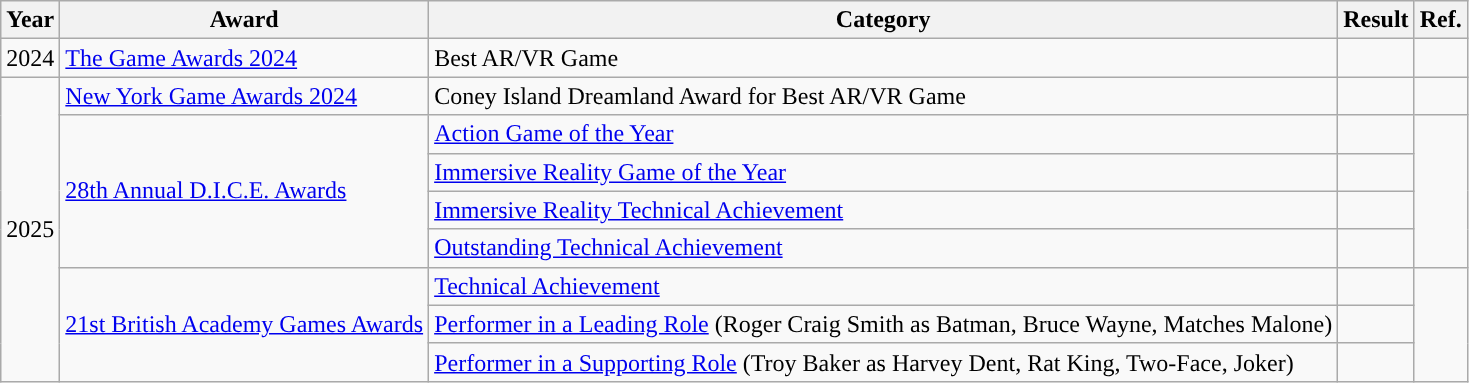<table class="wikitable sortable">
<tr>
<th scope="col">Year</th>
<th scope="col">Award</th>
<th scope="col">Category</th>
<th scope="col">Result</th>
<th scope="col" class="unsortable">Ref.</th>
</tr>
<tr>
<td>2024</td>
<td><a href='#'>The Game Awards 2024</a></td>
<td>Best AR/VR Game</td>
<td></td>
<td align="center"></td>
</tr>
<tr>
<td rowspan="8">2025</td>
<td><a href='#'>New York Game Awards 2024</a></td>
<td>Coney Island Dreamland Award for Best AR/VR Game</td>
<td></td>
<td align="center"></td>
</tr>
<tr>
<td rowspan="4"><a href='#'>28th Annual D.I.C.E. Awards</a></td>
<td><a href='#'>Action Game of the Year</a></td>
<td></td>
<td rowspan="4" style="text-align:center;"></td>
</tr>
<tr>
<td><a href='#'>Immersive Reality Game of the Year</a></td>
<td></td>
</tr>
<tr>
<td><a href='#'>Immersive Reality Technical Achievement</a></td>
<td></td>
</tr>
<tr>
<td><a href='#'>Outstanding Technical Achievement</a></td>
<td></td>
</tr>
<tr>
<td rowspan="3"><a href='#'>21st British Academy Games Awards</a></td>
<td><a href='#'>Technical Achievement</a></td>
<td></td>
<td align="center" rowspan="3"></td>
</tr>
<tr>
<td><a href='#'>Performer in a Leading Role</a> (Roger Craig Smith as Batman, Bruce Wayne, Matches Malone)</td>
<td></td>
</tr>
<tr>
<td><a href='#'>Performer in a Supporting Role</a> (Troy Baker as Harvey Dent, Rat King, Two-Face, Joker)</td>
<td></td>
</tr>
</table>
